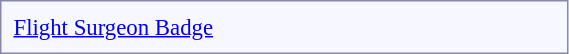<table style="border:1px solid #8888aa; background-color:#f7f8ff; padding:5px; font-size:95%; float: left; margin: 0px 12px 12px 0px; width:30%;">
<tr>
<td align="left"><a href='#'>Flight Surgeon Badge</a></td>
<td align="center"></td>
</tr>
</table>
